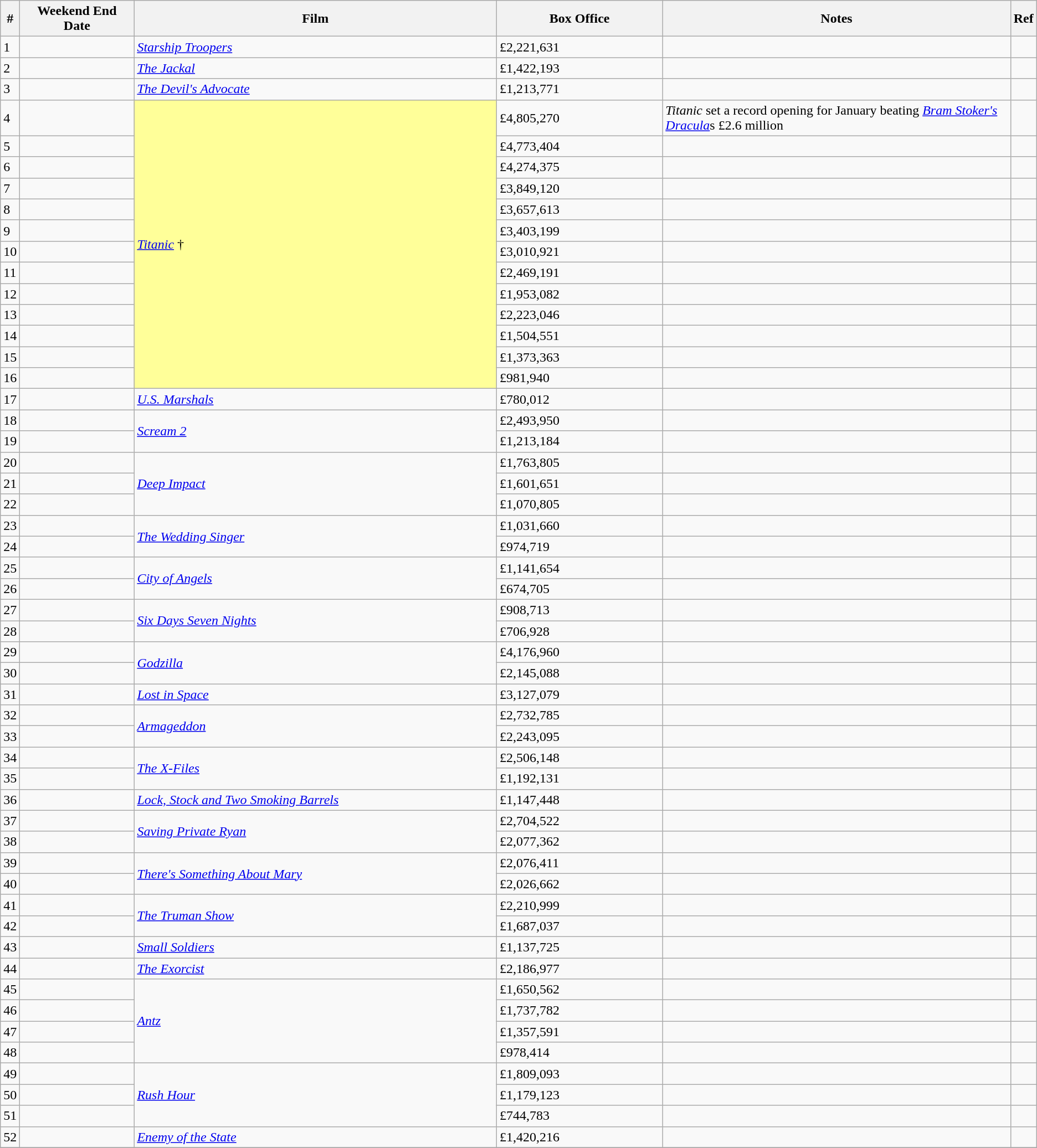<table class="wikitable sortable">
<tr>
<th abbr="Week">#</th>
<th abbr="Date" style="width:130px">Weekend End Date</th>
<th width="35%">Film</th>
<th width="16%">Box Office</th>
<th>Notes</th>
<th>Ref</th>
</tr>
<tr>
<td>1</td>
<td></td>
<td><em><a href='#'>Starship Troopers</a></em></td>
<td>£2,221,631</td>
<td></td>
<td></td>
</tr>
<tr>
<td>2</td>
<td></td>
<td><em><a href='#'>The Jackal</a></em></td>
<td>£1,422,193</td>
<td></td>
<td></td>
</tr>
<tr>
<td>3</td>
<td></td>
<td><em><a href='#'>The Devil's Advocate</a></em></td>
<td>£1,213,771</td>
<td></td>
<td></td>
</tr>
<tr>
<td>4</td>
<td></td>
<td rowspan="13" style="background-color:#FFFF99"><em><a href='#'>Titanic</a></em> †</td>
<td>£4,805,270</td>
<td><em>Titanic</em> set a record opening for January beating <em><a href='#'>Bram Stoker's Dracula</a></em>s £2.6 million</td>
<td></td>
</tr>
<tr>
<td>5</td>
<td></td>
<td>£4,773,404</td>
<td></td>
<td></td>
</tr>
<tr>
<td>6</td>
<td></td>
<td>£4,274,375</td>
<td></td>
<td></td>
</tr>
<tr>
<td>7</td>
<td></td>
<td>£3,849,120</td>
<td></td>
<td></td>
</tr>
<tr>
<td>8</td>
<td></td>
<td>£3,657,613</td>
<td></td>
<td></td>
</tr>
<tr>
<td>9</td>
<td></td>
<td>£3,403,199</td>
<td></td>
<td></td>
</tr>
<tr>
<td>10</td>
<td></td>
<td>£3,010,921</td>
<td></td>
<td></td>
</tr>
<tr>
<td>11</td>
<td></td>
<td>£2,469,191</td>
<td></td>
<td></td>
</tr>
<tr>
<td>12</td>
<td></td>
<td>£1,953,082</td>
<td></td>
<td></td>
</tr>
<tr>
<td>13</td>
<td></td>
<td>£2,223,046</td>
<td></td>
<td></td>
</tr>
<tr>
<td>14</td>
<td></td>
<td>£1,504,551</td>
<td></td>
<td></td>
</tr>
<tr>
<td>15</td>
<td></td>
<td>£1,373,363</td>
<td></td>
<td></td>
</tr>
<tr>
<td>16</td>
<td></td>
<td>£981,940</td>
<td></td>
<td></td>
</tr>
<tr>
<td>17</td>
<td></td>
<td><em><a href='#'>U.S. Marshals</a></em></td>
<td>£780,012</td>
<td></td>
<td></td>
</tr>
<tr>
<td>18</td>
<td></td>
<td rowspan="2"><em><a href='#'>Scream 2</a></em></td>
<td>£2,493,950</td>
<td></td>
<td></td>
</tr>
<tr>
<td>19</td>
<td></td>
<td>£1,213,184</td>
<td></td>
<td></td>
</tr>
<tr>
<td>20</td>
<td></td>
<td rowspan="3"><em><a href='#'>Deep Impact</a></em></td>
<td>£1,763,805</td>
<td></td>
<td></td>
</tr>
<tr>
<td>21</td>
<td></td>
<td>£1,601,651</td>
<td></td>
<td></td>
</tr>
<tr>
<td>22</td>
<td></td>
<td>£1,070,805</td>
<td></td>
<td></td>
</tr>
<tr>
<td>23</td>
<td></td>
<td rowspan="2"><em><a href='#'>The Wedding Singer</a></em></td>
<td>£1,031,660</td>
<td></td>
<td></td>
</tr>
<tr>
<td>24</td>
<td></td>
<td>£974,719</td>
<td></td>
<td></td>
</tr>
<tr>
<td>25</td>
<td></td>
<td rowspan="2"><em><a href='#'>City of Angels</a></em></td>
<td>£1,141,654</td>
<td></td>
<td></td>
</tr>
<tr>
<td>26</td>
<td></td>
<td>£674,705</td>
<td></td>
<td></td>
</tr>
<tr>
<td>27</td>
<td></td>
<td rowspan="2"><em><a href='#'>Six Days Seven Nights</a></em></td>
<td>£908,713</td>
<td></td>
<td></td>
</tr>
<tr>
<td>28</td>
<td></td>
<td>£706,928</td>
<td></td>
<td></td>
</tr>
<tr>
<td>29</td>
<td></td>
<td rowspan="2"><em><a href='#'>Godzilla</a></em></td>
<td>£4,176,960</td>
<td></td>
<td></td>
</tr>
<tr>
<td>30</td>
<td></td>
<td>£2,145,088</td>
<td></td>
<td></td>
</tr>
<tr>
<td>31</td>
<td></td>
<td><em><a href='#'>Lost in Space</a></em></td>
<td>£3,127,079</td>
<td></td>
<td></td>
</tr>
<tr>
<td>32</td>
<td></td>
<td rowspan="2"><em><a href='#'>Armageddon</a></em></td>
<td>£2,732,785</td>
<td></td>
<td></td>
</tr>
<tr>
<td>33</td>
<td></td>
<td>£2,243,095</td>
<td></td>
<td></td>
</tr>
<tr>
<td>34</td>
<td></td>
<td rowspan="2"><em><a href='#'>The X-Files</a></em></td>
<td>£2,506,148</td>
<td></td>
<td></td>
</tr>
<tr>
<td>35</td>
<td></td>
<td>£1,192,131</td>
<td></td>
<td></td>
</tr>
<tr>
<td>36</td>
<td></td>
<td><em><a href='#'>Lock, Stock and Two Smoking Barrels</a></em></td>
<td>£1,147,448</td>
<td></td>
<td></td>
</tr>
<tr>
<td>37</td>
<td></td>
<td rowspan="2"><em><a href='#'>Saving Private Ryan</a></em></td>
<td>£2,704,522</td>
<td></td>
<td></td>
</tr>
<tr>
<td>38</td>
<td></td>
<td>£2,077,362</td>
<td></td>
<td></td>
</tr>
<tr>
<td>39</td>
<td></td>
<td rowspan="2"><em><a href='#'>There's Something About Mary</a></em></td>
<td>£2,076,411</td>
<td></td>
<td></td>
</tr>
<tr>
<td>40</td>
<td></td>
<td>£2,026,662</td>
<td></td>
<td></td>
</tr>
<tr>
<td>41</td>
<td></td>
<td rowspan="2"><em><a href='#'>The Truman Show</a></em></td>
<td>£2,210,999</td>
<td></td>
<td></td>
</tr>
<tr>
<td>42</td>
<td></td>
<td>£1,687,037</td>
<td></td>
<td></td>
</tr>
<tr>
<td>43</td>
<td></td>
<td><em><a href='#'>Small Soldiers</a></em></td>
<td>£1,137,725</td>
<td></td>
<td></td>
</tr>
<tr>
<td>44</td>
<td></td>
<td><em><a href='#'>The Exorcist</a></em></td>
<td>£2,186,977</td>
<td></td>
<td></td>
</tr>
<tr>
<td>45</td>
<td></td>
<td rowspan="4"><em><a href='#'>Antz</a></em></td>
<td>£1,650,562</td>
<td></td>
<td></td>
</tr>
<tr>
<td>46</td>
<td></td>
<td>£1,737,782</td>
<td></td>
<td></td>
</tr>
<tr>
<td>47</td>
<td></td>
<td>£1,357,591</td>
<td></td>
<td></td>
</tr>
<tr>
<td>48</td>
<td></td>
<td>£978,414</td>
<td></td>
<td></td>
</tr>
<tr>
<td>49</td>
<td></td>
<td rowspan="3"><em><a href='#'>Rush Hour</a></em></td>
<td>£1,809,093</td>
<td></td>
<td></td>
</tr>
<tr>
<td>50</td>
<td></td>
<td>£1,179,123</td>
<td></td>
<td></td>
</tr>
<tr>
<td>51</td>
<td></td>
<td>£744,783</td>
<td></td>
<td></td>
</tr>
<tr>
<td>52</td>
<td></td>
<td><em><a href='#'>Enemy of the State</a></em></td>
<td>£1,420,216</td>
<td></td>
<td></td>
</tr>
<tr>
</tr>
</table>
